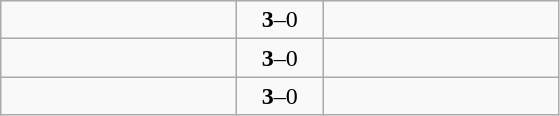<table class="wikitable">
<tr>
<td width=150><strong></strong></td>
<td style="width:50px" align=center><strong>3</strong>–0</td>
<td width=150></td>
</tr>
<tr>
<td width=150><strong></strong></td>
<td style="width:50px" align=center><strong>3</strong>–0</td>
<td width=150></td>
</tr>
<tr>
<td width=150><strong></strong></td>
<td style="width:50px" align=center><strong>3</strong>–0</td>
<td width=150></td>
</tr>
</table>
